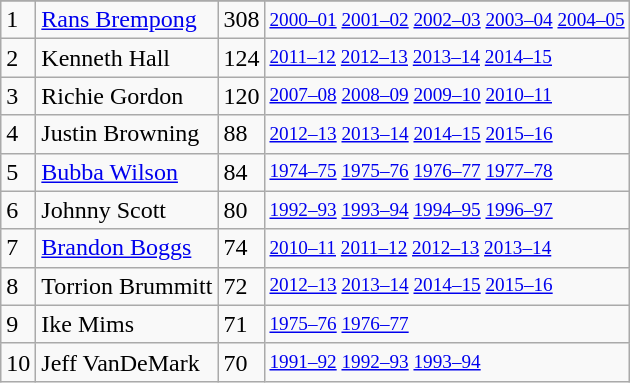<table class="wikitable">
<tr>
</tr>
<tr>
<td>1</td>
<td><a href='#'>Rans Brempong</a></td>
<td>308</td>
<td style="font-size:80%;"><a href='#'>2000–01</a> <a href='#'>2001–02</a> <a href='#'>2002–03</a> <a href='#'>2003–04</a> <a href='#'>2004–05</a></td>
</tr>
<tr>
<td>2</td>
<td>Kenneth Hall</td>
<td>124</td>
<td style="font-size:80%;"><a href='#'>2011–12</a> <a href='#'>2012–13</a> <a href='#'>2013–14</a> <a href='#'>2014–15</a></td>
</tr>
<tr>
<td>3</td>
<td>Richie Gordon</td>
<td>120</td>
<td style="font-size:80%;"><a href='#'>2007–08</a> <a href='#'>2008–09</a> <a href='#'>2009–10</a> <a href='#'>2010–11</a></td>
</tr>
<tr>
<td>4</td>
<td>Justin Browning</td>
<td>88</td>
<td style="font-size:80%;"><a href='#'>2012–13</a> <a href='#'>2013–14</a> <a href='#'>2014–15</a> <a href='#'>2015–16</a></td>
</tr>
<tr>
<td>5</td>
<td><a href='#'>Bubba Wilson</a></td>
<td>84</td>
<td style="font-size:80%;"><a href='#'>1974–75</a> <a href='#'>1975–76</a> <a href='#'>1976–77</a> <a href='#'>1977–78</a></td>
</tr>
<tr>
<td>6</td>
<td>Johnny Scott</td>
<td>80</td>
<td style="font-size:80%;"><a href='#'>1992–93</a> <a href='#'>1993–94</a> <a href='#'>1994–95</a> <a href='#'>1996–97</a></td>
</tr>
<tr>
<td>7</td>
<td><a href='#'>Brandon Boggs</a></td>
<td>74</td>
<td style="font-size:80%;"><a href='#'>2010–11</a> <a href='#'>2011–12</a> <a href='#'>2012–13</a> <a href='#'>2013–14</a></td>
</tr>
<tr>
<td>8</td>
<td>Torrion Brummitt</td>
<td>72</td>
<td style="font-size:80%;"><a href='#'>2012–13</a> <a href='#'>2013–14</a> <a href='#'>2014–15</a> <a href='#'>2015–16</a></td>
</tr>
<tr>
<td>9</td>
<td>Ike Mims</td>
<td>71</td>
<td style="font-size:80%;"><a href='#'>1975–76</a> <a href='#'>1976–77</a></td>
</tr>
<tr>
<td>10</td>
<td>Jeff VanDeMark</td>
<td>70</td>
<td style="font-size:80%;"><a href='#'>1991–92</a> <a href='#'>1992–93</a> <a href='#'>1993–94</a></td>
</tr>
</table>
